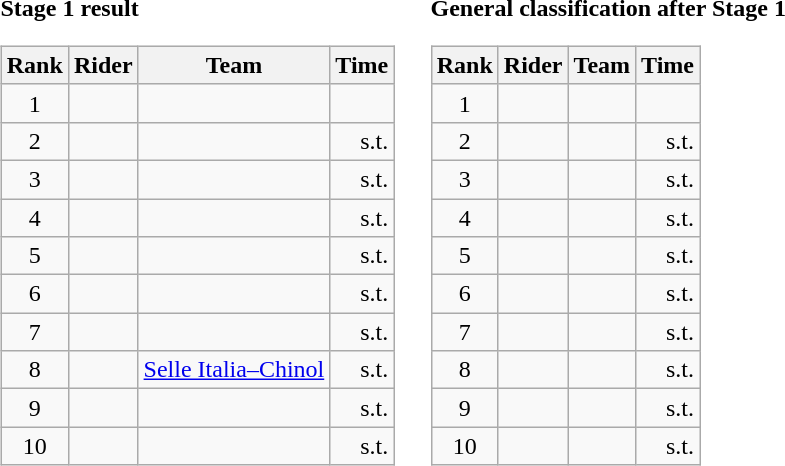<table>
<tr>
<td><strong>Stage 1 result</strong><br><table class="wikitable">
<tr>
<th scope="col">Rank</th>
<th scope="col">Rider</th>
<th scope="col">Team</th>
<th scope="col">Time</th>
</tr>
<tr>
<td style="text-align:center;">1</td>
<td></td>
<td></td>
<td style="text-align:right;"></td>
</tr>
<tr>
<td style="text-align:center;">2</td>
<td></td>
<td></td>
<td style="text-align:right;">s.t.</td>
</tr>
<tr>
<td style="text-align:center;">3</td>
<td></td>
<td></td>
<td style="text-align:right;">s.t.</td>
</tr>
<tr>
<td style="text-align:center;">4</td>
<td></td>
<td></td>
<td style="text-align:right;">s.t.</td>
</tr>
<tr>
<td style="text-align:center;">5</td>
<td></td>
<td></td>
<td style="text-align:right;">s.t.</td>
</tr>
<tr>
<td style="text-align:center;">6</td>
<td></td>
<td></td>
<td style="text-align:right;">s.t.</td>
</tr>
<tr>
<td style="text-align:center;">7</td>
<td></td>
<td></td>
<td style="text-align:right;">s.t.</td>
</tr>
<tr>
<td style="text-align:center;">8</td>
<td></td>
<td><a href='#'>Selle Italia–Chinol</a></td>
<td style="text-align:right;">s.t.</td>
</tr>
<tr>
<td style="text-align:center;">9</td>
<td></td>
<td></td>
<td style="text-align:right;">s.t.</td>
</tr>
<tr>
<td style="text-align:center;">10</td>
<td></td>
<td></td>
<td style="text-align:right;">s.t.</td>
</tr>
</table>
</td>
<td></td>
<td><strong>General classification after Stage 1</strong><br><table class="wikitable">
<tr>
<th scope="col">Rank</th>
<th scope="col">Rider</th>
<th scope="col">Team</th>
<th scope="col">Time</th>
</tr>
<tr>
<td style="text-align:center;">1</td>
<td></td>
<td></td>
<td style="text-align:right;"></td>
</tr>
<tr>
<td style="text-align:center;">2</td>
<td></td>
<td></td>
<td style="text-align:right;">s.t.</td>
</tr>
<tr>
<td style="text-align:center;">3</td>
<td></td>
<td></td>
<td style="text-align:right;">s.t.</td>
</tr>
<tr>
<td style="text-align:center;">4</td>
<td></td>
<td></td>
<td style="text-align:right;">s.t.</td>
</tr>
<tr>
<td style="text-align:center;">5</td>
<td></td>
<td></td>
<td style="text-align:right;">s.t.</td>
</tr>
<tr>
<td style="text-align:center;">6</td>
<td></td>
<td></td>
<td style="text-align:right;">s.t.</td>
</tr>
<tr>
<td style="text-align:center;">7</td>
<td></td>
<td></td>
<td style="text-align:right;">s.t.</td>
</tr>
<tr>
<td style="text-align:center;">8</td>
<td></td>
<td></td>
<td style="text-align:right;">s.t.</td>
</tr>
<tr>
<td style="text-align:center;">9</td>
<td></td>
<td></td>
<td style="text-align:right;">s.t.</td>
</tr>
<tr>
<td style="text-align:center;">10</td>
<td></td>
<td></td>
<td style="text-align:right;">s.t.</td>
</tr>
</table>
</td>
</tr>
</table>
